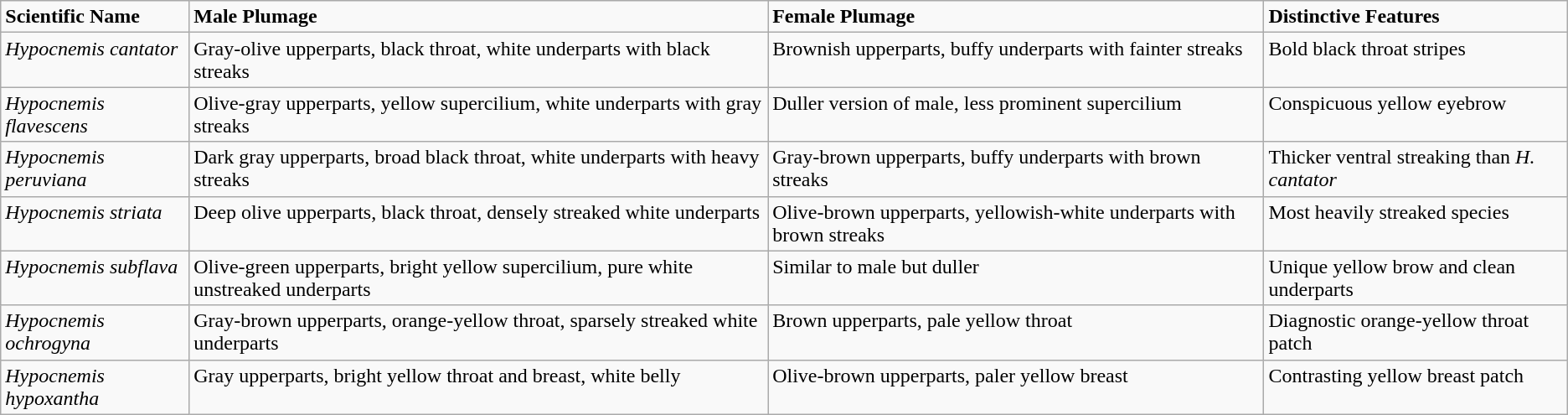<table class="wikitable">
<tr>
<td valign="top"><strong>Scientific Name</strong></td>
<td valign="top"><strong>Male Plumage</strong></td>
<td valign="top"><strong>Female Plumage</strong></td>
<td valign="top"><strong>Distinctive Features</strong></td>
</tr>
<tr>
<td valign="top"><em>Hypocnemis cantator</em></td>
<td valign="top">Gray-olive upperparts, black throat, white underparts with black streaks</td>
<td valign="top">Brownish upperparts, buffy underparts with fainter streaks</td>
<td valign="top">Bold black throat stripes</td>
</tr>
<tr>
<td valign="top"><em>Hypocnemis flavescens</em></td>
<td valign="top">Olive-gray upperparts, yellow supercilium, white underparts with gray streaks</td>
<td valign="top">Duller version of male, less prominent supercilium</td>
<td valign="top">Conspicuous yellow eyebrow</td>
</tr>
<tr>
<td valign="top"><em>Hypocnemis peruviana</em></td>
<td valign="top">Dark gray upperparts, broad black throat, white underparts with heavy streaks</td>
<td valign="top">Gray-brown upperparts, buffy underparts with brown streaks</td>
<td valign="top">Thicker ventral streaking than <em>H. cantator</em></td>
</tr>
<tr>
<td valign="top"><em>Hypocnemis striata</em></td>
<td valign="top">Deep olive upperparts, black throat, densely streaked white underparts</td>
<td valign="top">Olive-brown upperparts, yellowish-white underparts with brown streaks</td>
<td valign="top">Most heavily streaked species</td>
</tr>
<tr>
<td valign="top"><em>Hypocnemis subflava</em></td>
<td valign="top">Olive-green upperparts, bright yellow supercilium, pure white unstreaked underparts</td>
<td valign="top">Similar to male but duller</td>
<td valign="top">Unique yellow brow and clean underparts</td>
</tr>
<tr>
<td valign="top"><em>Hypocnemis ochrogyna</em></td>
<td valign="top">Gray-brown upperparts, orange-yellow throat, sparsely streaked white underparts</td>
<td valign="top">Brown upperparts, pale yellow throat</td>
<td valign="top">Diagnostic orange-yellow throat patch</td>
</tr>
<tr>
<td valign="top"><em>Hypocnemis hypoxantha</em></td>
<td valign="top">Gray upperparts, bright yellow throat and breast, white belly</td>
<td valign="top">Olive-brown upperparts, paler yellow breast</td>
<td valign="top">Contrasting yellow breast patch</td>
</tr>
</table>
